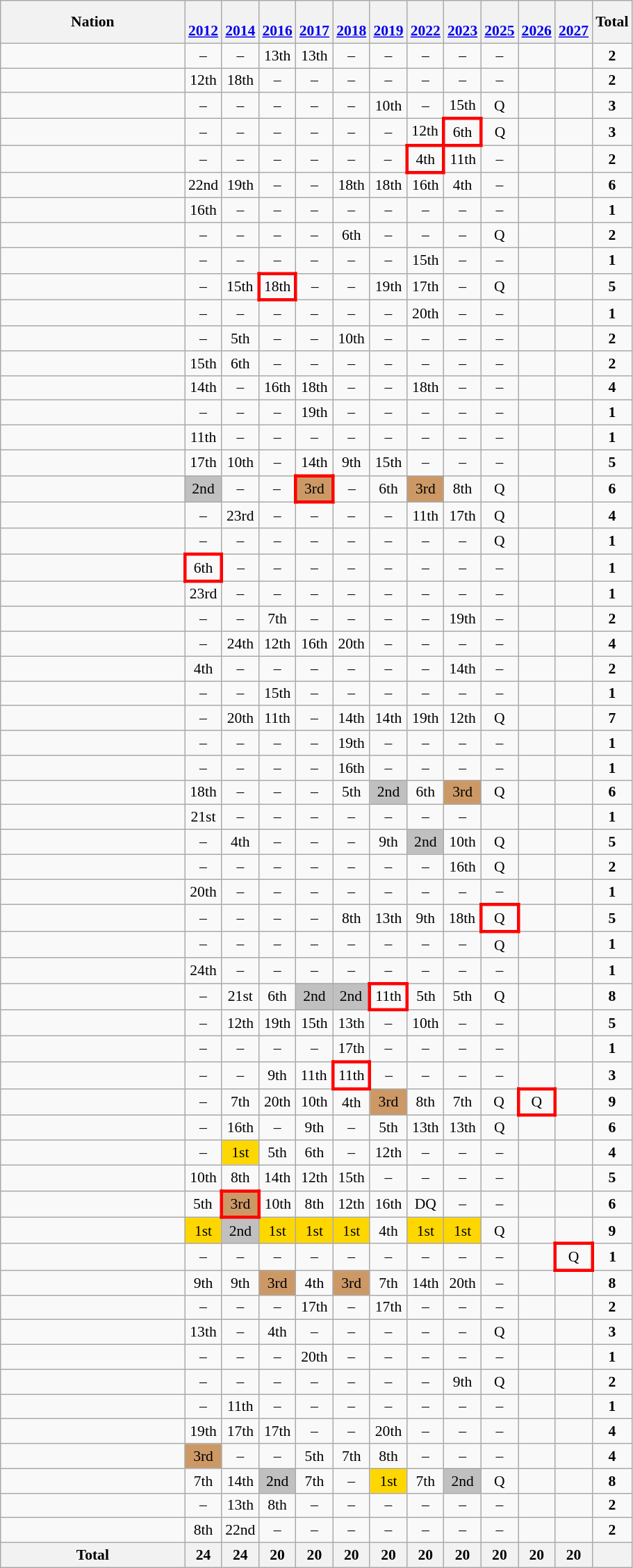<table class="wikitable" style="text-align:center; font-size:90%;">
<tr>
<th width=170>Nation</th>
<th><br><a href='#'>2012</a></th>
<th><br><a href='#'>2014</a></th>
<th><br><a href='#'>2016</a></th>
<th><br><a href='#'>2017</a></th>
<th><br><a href='#'>2018</a></th>
<th><br><a href='#'>2019</a></th>
<th><br><a href='#'>2022</a></th>
<th><br><a href='#'>2023</a></th>
<th><br><a href='#'>2025</a></th>
<th><br><a href='#'>2026</a></th>
<th><br><a href='#'>2027</a></th>
<th>Total</th>
</tr>
<tr>
<td align=left></td>
<td>–</td>
<td>–</td>
<td>13th</td>
<td>13th</td>
<td>–</td>
<td>–</td>
<td>–</td>
<td>–</td>
<td>–</td>
<td></td>
<td></td>
<td><strong>2</strong></td>
</tr>
<tr>
<td align=left></td>
<td>12th</td>
<td>18th</td>
<td>–</td>
<td>–</td>
<td>–</td>
<td>–</td>
<td>–</td>
<td>–</td>
<td>–</td>
<td></td>
<td></td>
<td><strong>2</strong></td>
</tr>
<tr>
<td align=left></td>
<td>–</td>
<td>–</td>
<td>–</td>
<td>–</td>
<td>–</td>
<td>10th</td>
<td>–</td>
<td>15th</td>
<td>Q</td>
<td></td>
<td></td>
<td><strong>3</strong></td>
</tr>
<tr>
<td align=left></td>
<td>–</td>
<td>–</td>
<td>–</td>
<td>–</td>
<td>–</td>
<td>–</td>
<td>12th</td>
<td style="border: 3px solid red">6th</td>
<td>Q</td>
<td></td>
<td></td>
<td><strong>3</strong></td>
</tr>
<tr>
<td align=left></td>
<td>–</td>
<td>–</td>
<td>–</td>
<td>–</td>
<td>–</td>
<td>–</td>
<td style="border: 3px solid red">4th</td>
<td>11th</td>
<td>–</td>
<td></td>
<td></td>
<td><strong>2</strong></td>
</tr>
<tr>
<td align=left></td>
<td>22nd</td>
<td>19th</td>
<td>–</td>
<td>–</td>
<td>18th</td>
<td>18th</td>
<td>16th</td>
<td>4th</td>
<td>–</td>
<td></td>
<td></td>
<td><strong>6</strong></td>
</tr>
<tr>
<td align=left></td>
<td>16th</td>
<td>–</td>
<td>–</td>
<td>–</td>
<td>–</td>
<td>–</td>
<td>–</td>
<td>–</td>
<td>–</td>
<td></td>
<td></td>
<td><strong>1</strong></td>
</tr>
<tr>
<td align=left></td>
<td>–</td>
<td>–</td>
<td>–</td>
<td>–</td>
<td>6th</td>
<td>–</td>
<td>–</td>
<td>–</td>
<td>Q</td>
<td></td>
<td></td>
<td><strong>2</strong></td>
</tr>
<tr>
<td align=left></td>
<td>–</td>
<td>–</td>
<td>–</td>
<td>–</td>
<td>–</td>
<td>–</td>
<td>15th</td>
<td>–</td>
<td>–</td>
<td></td>
<td></td>
<td><strong>1</strong></td>
</tr>
<tr>
<td align=left></td>
<td>–</td>
<td>15th</td>
<td style="border: 3px solid red">18th</td>
<td>–</td>
<td>–</td>
<td>19th</td>
<td>17th</td>
<td>–</td>
<td>Q</td>
<td></td>
<td></td>
<td><strong>5</strong></td>
</tr>
<tr>
<td align=left></td>
<td>–</td>
<td>–</td>
<td>–</td>
<td>–</td>
<td>–</td>
<td>–</td>
<td>20th</td>
<td>–</td>
<td>–</td>
<td></td>
<td></td>
<td><strong>1</strong></td>
</tr>
<tr>
<td align=left></td>
<td>–</td>
<td>5th</td>
<td>–</td>
<td>–</td>
<td>10th</td>
<td>–</td>
<td>–</td>
<td>–</td>
<td>–</td>
<td></td>
<td></td>
<td><strong>2</strong></td>
</tr>
<tr>
<td align=left></td>
<td>15th</td>
<td>6th</td>
<td>–</td>
<td>–</td>
<td>–</td>
<td>–</td>
<td>–</td>
<td>–</td>
<td>–</td>
<td></td>
<td></td>
<td><strong>2</strong></td>
</tr>
<tr>
<td align=left></td>
<td>14th</td>
<td>–</td>
<td>16th</td>
<td>18th</td>
<td>–</td>
<td>–</td>
<td>18th</td>
<td>–</td>
<td>–</td>
<td></td>
<td></td>
<td><strong>4</strong></td>
</tr>
<tr>
<td align=left></td>
<td>–</td>
<td>–</td>
<td>–</td>
<td>19th</td>
<td>–</td>
<td>–</td>
<td>–</td>
<td>–</td>
<td>–</td>
<td></td>
<td></td>
<td><strong>1</strong></td>
</tr>
<tr>
<td align=left></td>
<td>11th</td>
<td>–</td>
<td>–</td>
<td>–</td>
<td>–</td>
<td>–</td>
<td>–</td>
<td>–</td>
<td>–</td>
<td></td>
<td></td>
<td><strong>1</strong></td>
</tr>
<tr>
<td align=left></td>
<td>17th</td>
<td>10th</td>
<td>–</td>
<td>14th</td>
<td>9th</td>
<td>15th</td>
<td>–</td>
<td>–</td>
<td>–</td>
<td></td>
<td></td>
<td><strong>5</strong></td>
</tr>
<tr>
<td align=left></td>
<td bgcolor=silver>2nd</td>
<td>–</td>
<td>–</td>
<td style="border: 3px solid red" bgcolor=#cc9966>3rd</td>
<td>–</td>
<td>6th</td>
<td bgcolor=#cc9966>3rd</td>
<td>8th</td>
<td>Q</td>
<td></td>
<td></td>
<td><strong>6</strong></td>
</tr>
<tr>
<td align=left></td>
<td>–</td>
<td>23rd</td>
<td>–</td>
<td>–</td>
<td>–</td>
<td>–</td>
<td>11th</td>
<td>17th</td>
<td>Q</td>
<td></td>
<td></td>
<td><strong>4</strong></td>
</tr>
<tr>
<td align=left></td>
<td>–</td>
<td>–</td>
<td>–</td>
<td>–</td>
<td>–</td>
<td>–</td>
<td>–</td>
<td>–</td>
<td>Q</td>
<td></td>
<td></td>
<td><strong>1</strong></td>
</tr>
<tr>
<td align=left></td>
<td style="border: 3px solid red">6th</td>
<td>–</td>
<td>–</td>
<td>–</td>
<td>–</td>
<td>–</td>
<td>–</td>
<td>–</td>
<td>–</td>
<td></td>
<td></td>
<td><strong>1</strong></td>
</tr>
<tr>
<td align=left></td>
<td>23rd</td>
<td>–</td>
<td>–</td>
<td>–</td>
<td>–</td>
<td>–</td>
<td>–</td>
<td>–</td>
<td>–</td>
<td></td>
<td></td>
<td><strong>1</strong></td>
</tr>
<tr>
<td align=left></td>
<td>–</td>
<td>–</td>
<td>7th</td>
<td>–</td>
<td>–</td>
<td>–</td>
<td>–</td>
<td>19th</td>
<td>–</td>
<td></td>
<td></td>
<td><strong>2</strong></td>
</tr>
<tr>
<td align=left></td>
<td>–</td>
<td>24th</td>
<td>12th</td>
<td>16th</td>
<td>20th</td>
<td>–</td>
<td>–</td>
<td>–</td>
<td>–</td>
<td></td>
<td></td>
<td><strong>4</strong></td>
</tr>
<tr>
<td align=left></td>
<td>4th</td>
<td>–</td>
<td>–</td>
<td>–</td>
<td>–</td>
<td>–</td>
<td>–</td>
<td>14th</td>
<td>–</td>
<td></td>
<td></td>
<td><strong>2</strong></td>
</tr>
<tr>
<td align=left></td>
<td>–</td>
<td>–</td>
<td>15th</td>
<td>–</td>
<td>–</td>
<td>–</td>
<td>–</td>
<td>–</td>
<td>–</td>
<td></td>
<td></td>
<td><strong>1</strong></td>
</tr>
<tr>
<td align=left></td>
<td>–</td>
<td>20th</td>
<td>11th</td>
<td>–</td>
<td>14th</td>
<td>14th</td>
<td>19th</td>
<td>12th</td>
<td>Q</td>
<td></td>
<td></td>
<td><strong>7</strong></td>
</tr>
<tr>
<td align=left></td>
<td>–</td>
<td>–</td>
<td>–</td>
<td>–</td>
<td>19th</td>
<td>–</td>
<td>–</td>
<td>–</td>
<td>–</td>
<td></td>
<td></td>
<td><strong>1</strong></td>
</tr>
<tr>
<td align=left></td>
<td>–</td>
<td>–</td>
<td>–</td>
<td>–</td>
<td>16th</td>
<td>–</td>
<td>–</td>
<td>–</td>
<td>–</td>
<td></td>
<td></td>
<td><strong>1</strong></td>
</tr>
<tr>
<td align=left></td>
<td>18th</td>
<td>–</td>
<td>–</td>
<td>–</td>
<td>5th</td>
<td bgcolor=silver>2nd</td>
<td>6th</td>
<td bgcolor=#cc9966>3rd</td>
<td>Q</td>
<td></td>
<td></td>
<td><strong>6</strong></td>
</tr>
<tr>
<td align=left></td>
<td>21st</td>
<td>–</td>
<td>–</td>
<td>–</td>
<td>–</td>
<td>–</td>
<td>–</td>
<td>–</td>
<td></td>
<td></td>
<td></td>
<td><strong>1</strong></td>
</tr>
<tr>
<td align=left></td>
<td>–</td>
<td>4th</td>
<td>–</td>
<td>–</td>
<td>–</td>
<td>9th</td>
<td bgcolor=silver>2nd</td>
<td>10th</td>
<td>Q</td>
<td></td>
<td></td>
<td><strong>5</strong></td>
</tr>
<tr>
<td align=left></td>
<td>–</td>
<td>–</td>
<td>–</td>
<td>–</td>
<td>–</td>
<td>–</td>
<td>–</td>
<td>16th</td>
<td>Q</td>
<td></td>
<td></td>
<td><strong>2</strong></td>
</tr>
<tr>
<td align=left></td>
<td>20th</td>
<td>–</td>
<td>–</td>
<td>–</td>
<td>–</td>
<td>–</td>
<td>–</td>
<td>–</td>
<td>–</td>
<td></td>
<td></td>
<td><strong>1</strong></td>
</tr>
<tr>
<td align=left></td>
<td>–</td>
<td>–</td>
<td>–</td>
<td>–</td>
<td>8th</td>
<td>13th</td>
<td>9th</td>
<td>18th</td>
<td style="border: 3px solid red">Q</td>
<td></td>
<td></td>
<td><strong>5</strong></td>
</tr>
<tr>
<td align=left></td>
<td>–</td>
<td>–</td>
<td>–</td>
<td>–</td>
<td>–</td>
<td>–</td>
<td>–</td>
<td>–</td>
<td>Q</td>
<td></td>
<td></td>
<td><strong>1</strong></td>
</tr>
<tr>
<td align=left></td>
<td>24th</td>
<td>–</td>
<td>–</td>
<td>–</td>
<td>–</td>
<td>–</td>
<td>–</td>
<td>–</td>
<td>–</td>
<td></td>
<td></td>
<td><strong>1</strong></td>
</tr>
<tr>
<td align=left></td>
<td>–</td>
<td>21st</td>
<td>6th</td>
<td bgcolor=silver>2nd</td>
<td bgcolor=silver>2nd</td>
<td style="border: 3px solid red">11th</td>
<td>5th</td>
<td>5th</td>
<td>Q</td>
<td></td>
<td></td>
<td><strong>8</strong></td>
</tr>
<tr>
<td align=left></td>
<td>–</td>
<td>12th</td>
<td>19th</td>
<td>15th</td>
<td>13th</td>
<td>–</td>
<td>10th</td>
<td>–</td>
<td>–</td>
<td></td>
<td></td>
<td><strong>5</strong></td>
</tr>
<tr>
<td align=left></td>
<td>–</td>
<td>–</td>
<td>–</td>
<td>–</td>
<td>17th</td>
<td>–</td>
<td>–</td>
<td>–</td>
<td>–</td>
<td></td>
<td></td>
<td><strong>1</strong></td>
</tr>
<tr>
<td align=left></td>
<td>–</td>
<td>–</td>
<td>9th</td>
<td>11th</td>
<td style="border: 3px solid red">11th</td>
<td>–</td>
<td>–</td>
<td>–</td>
<td>–</td>
<td></td>
<td></td>
<td><strong>3</strong></td>
</tr>
<tr>
<td align=left></td>
<td>–</td>
<td>7th</td>
<td>20th</td>
<td>10th</td>
<td>4th</td>
<td bgcolor=#cc9966>3rd</td>
<td>8th</td>
<td>7th</td>
<td>Q</td>
<td style="border: 3px solid red">Q</td>
<td></td>
<td><strong>9</strong></td>
</tr>
<tr>
<td align=left></td>
<td>–</td>
<td>16th</td>
<td>–</td>
<td>9th</td>
<td>–</td>
<td>5th</td>
<td>13th</td>
<td>13th</td>
<td>Q</td>
<td></td>
<td></td>
<td><strong>6</strong></td>
</tr>
<tr>
<td align=left></td>
<td>–</td>
<td bgcolor=gold>1st</td>
<td>5th</td>
<td>6th</td>
<td>–</td>
<td>12th</td>
<td>–</td>
<td>–</td>
<td>–</td>
<td></td>
<td></td>
<td><strong>4</strong></td>
</tr>
<tr>
<td align=left></td>
<td>10th</td>
<td>8th</td>
<td>14th</td>
<td>12th</td>
<td>15th</td>
<td>–</td>
<td>–</td>
<td>–</td>
<td>–</td>
<td></td>
<td></td>
<td><strong>5</strong></td>
</tr>
<tr>
<td align=left></td>
<td>5th</td>
<td style="border: 3px solid red" bgcolor=#cc9966>3rd</td>
<td>10th</td>
<td>8th</td>
<td>12th</td>
<td>16th</td>
<td>DQ</td>
<td>–</td>
<td>–</td>
<td></td>
<td></td>
<td><strong>6</strong></td>
</tr>
<tr>
<td align=left></td>
<td bgcolor=gold>1st</td>
<td bgcolor=silver>2nd</td>
<td bgcolor=gold>1st</td>
<td bgcolor=gold>1st</td>
<td bgcolor=gold>1st</td>
<td>4th</td>
<td bgcolor=gold>1st</td>
<td bgcolor=gold>1st</td>
<td>Q</td>
<td></td>
<td></td>
<td><strong>9</strong></td>
</tr>
<tr>
<td align=left></td>
<td>–</td>
<td>–</td>
<td>–</td>
<td>–</td>
<td>–</td>
<td>–</td>
<td>–</td>
<td>–</td>
<td>–</td>
<td></td>
<td style="border: 3px solid red">Q</td>
<td><strong>1</strong></td>
</tr>
<tr>
<td align=left></td>
<td>9th</td>
<td>9th</td>
<td bgcolor=#cc9966>3rd</td>
<td>4th</td>
<td bgcolor=#cc9966>3rd</td>
<td>7th</td>
<td>14th</td>
<td>20th</td>
<td>–</td>
<td></td>
<td></td>
<td><strong>8</strong></td>
</tr>
<tr>
<td align=left></td>
<td>–</td>
<td>–</td>
<td>–</td>
<td>17th</td>
<td>–</td>
<td>17th</td>
<td>–</td>
<td>–</td>
<td>–</td>
<td></td>
<td></td>
<td><strong>2</strong></td>
</tr>
<tr>
<td align=left></td>
<td>13th</td>
<td>–</td>
<td>4th</td>
<td>–</td>
<td>–</td>
<td>–</td>
<td>–</td>
<td>–</td>
<td>Q</td>
<td></td>
<td></td>
<td><strong>3</strong></td>
</tr>
<tr>
<td align=left></td>
<td>–</td>
<td>–</td>
<td>–</td>
<td>20th</td>
<td>–</td>
<td>–</td>
<td>–</td>
<td>–</td>
<td>–</td>
<td></td>
<td></td>
<td><strong>1</strong></td>
</tr>
<tr>
<td align=left></td>
<td>–</td>
<td>–</td>
<td>–</td>
<td>–</td>
<td>–</td>
<td>–</td>
<td>–</td>
<td>9th</td>
<td>Q</td>
<td></td>
<td></td>
<td><strong>2</strong></td>
</tr>
<tr>
<td align=left></td>
<td>–</td>
<td>11th</td>
<td>–</td>
<td>–</td>
<td>–</td>
<td>–</td>
<td>–</td>
<td>–</td>
<td>–</td>
<td></td>
<td></td>
<td><strong>1</strong></td>
</tr>
<tr>
<td align=left></td>
<td>19th</td>
<td>17th</td>
<td>17th</td>
<td>–</td>
<td>–</td>
<td>20th</td>
<td>–</td>
<td>–</td>
<td>–</td>
<td></td>
<td></td>
<td><strong>4</strong></td>
</tr>
<tr>
<td align=left></td>
<td bgcolor=#cc9966>3rd</td>
<td>–</td>
<td>–</td>
<td>5th</td>
<td>7th</td>
<td>8th</td>
<td>–</td>
<td>–</td>
<td>–</td>
<td></td>
<td></td>
<td><strong>4</strong></td>
</tr>
<tr>
<td align=left></td>
<td>7th</td>
<td>14th</td>
<td bgcolor=silver>2nd</td>
<td>7th</td>
<td>–</td>
<td bgcolor=gold>1st</td>
<td>7th</td>
<td bgcolor=silver>2nd</td>
<td>Q</td>
<td></td>
<td></td>
<td><strong>8</strong></td>
</tr>
<tr>
<td align=left></td>
<td>–</td>
<td>13th</td>
<td>8th</td>
<td>–</td>
<td>–</td>
<td>–</td>
<td>–</td>
<td>–</td>
<td>–</td>
<td></td>
<td></td>
<td><strong>2</strong></td>
</tr>
<tr>
<td align=left></td>
<td>8th</td>
<td>22nd</td>
<td>–</td>
<td>–</td>
<td>–</td>
<td>–</td>
<td>–</td>
<td>–</td>
<td>–</td>
<td></td>
<td></td>
<td><strong>2</strong></td>
</tr>
<tr>
<th>Total</th>
<th>24</th>
<th>24</th>
<th>20</th>
<th>20</th>
<th>20</th>
<th>20</th>
<th>20</th>
<th>20</th>
<th>20</th>
<th>20</th>
<th>20</th>
<th></th>
</tr>
</table>
